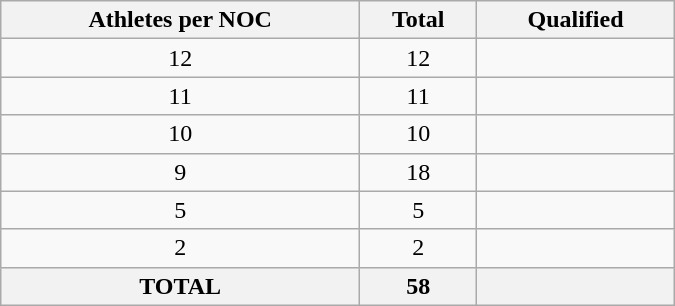<table class="wikitable" width=450>
<tr>
<th>Athletes per NOC</th>
<th>Total</th>
<th>Qualified</th>
</tr>
<tr>
<td align=center>12</td>
<td align=center>12</td>
<td></td>
</tr>
<tr>
<td align=center>11</td>
<td align=center>11</td>
<td></td>
</tr>
<tr>
<td align=center>10</td>
<td align=center>10</td>
<td></td>
</tr>
<tr>
<td align=center>9</td>
<td align=center>18</td>
<td><br></td>
</tr>
<tr>
<td align=center>5</td>
<td align=center>5</td>
<td></td>
</tr>
<tr>
<td align=center>2</td>
<td align=center>2</td>
<td></td>
</tr>
<tr>
<th>TOTAL</th>
<th>58</th>
<th></th>
</tr>
</table>
